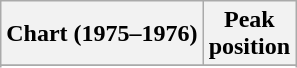<table class="wikitable plainrowheaders">
<tr>
<th scope="col">Chart (1975–1976)</th>
<th scope="col">Peak<br>position</th>
</tr>
<tr>
</tr>
<tr>
</tr>
</table>
